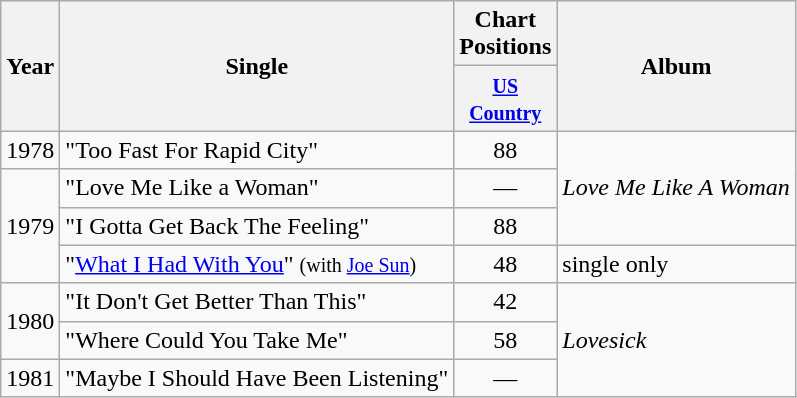<table class="wikitable">
<tr>
<th rowspan="2">Year</th>
<th rowspan="2">Single</th>
<th colspan="1">Chart Positions</th>
<th rowspan="2">Album</th>
</tr>
<tr>
<th width="50"><small><a href='#'>US Country</a></small><br></th>
</tr>
<tr>
<td rowspan="1">1978</td>
<td>"Too Fast For Rapid City"</td>
<td align="center">88</td>
<td rowspan="3" align="left"><em>Love Me Like A Woman</em></td>
</tr>
<tr>
<td rowspan="3">1979</td>
<td>"Love Me Like a Woman"</td>
<td align="center">—</td>
</tr>
<tr>
<td>"I Gotta Get Back The Feeling"</td>
<td align="center">88</td>
</tr>
<tr>
<td>"<a href='#'>What I Had With You</a>" <small>(with <a href='#'>Joe Sun</a>)</small></td>
<td align="center">48</td>
<td rowspan="1" align="left">single only</td>
</tr>
<tr>
<td rowspan="2">1980</td>
<td>"It Don't Get Better Than This"</td>
<td align="center">42</td>
<td rowspan="3" align="left"><em>Lovesick</em></td>
</tr>
<tr>
<td>"Where Could You Take Me"</td>
<td align="center">58</td>
</tr>
<tr>
<td rowspan="1">1981</td>
<td>"Maybe I Should Have Been Listening"</td>
<td align="center">—</td>
</tr>
</table>
